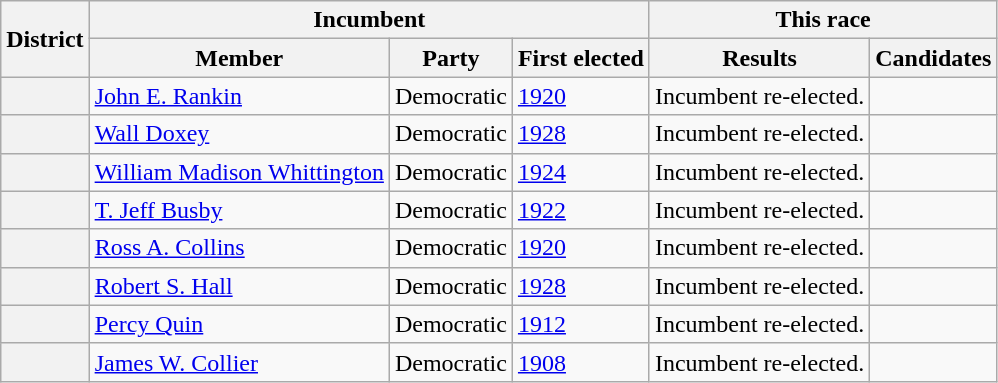<table class=wikitable>
<tr>
<th rowspan=2>District</th>
<th colspan=3>Incumbent</th>
<th colspan=2>This race</th>
</tr>
<tr>
<th>Member</th>
<th>Party</th>
<th>First elected</th>
<th>Results</th>
<th>Candidates</th>
</tr>
<tr>
<th></th>
<td><a href='#'>John E. Rankin</a></td>
<td>Democratic</td>
<td><a href='#'>1920</a></td>
<td>Incumbent re-elected.</td>
<td nowrap></td>
</tr>
<tr>
<th></th>
<td><a href='#'>Wall Doxey</a></td>
<td>Democratic</td>
<td><a href='#'>1928</a></td>
<td>Incumbent re-elected.</td>
<td nowrap></td>
</tr>
<tr>
<th></th>
<td><a href='#'>William Madison Whittington</a></td>
<td>Democratic</td>
<td><a href='#'>1924</a></td>
<td>Incumbent re-elected.</td>
<td nowrap></td>
</tr>
<tr>
<th></th>
<td><a href='#'>T. Jeff Busby</a></td>
<td>Democratic</td>
<td><a href='#'>1922</a></td>
<td>Incumbent re-elected.</td>
<td nowrap></td>
</tr>
<tr>
<th></th>
<td><a href='#'>Ross A. Collins</a></td>
<td>Democratic</td>
<td><a href='#'>1920</a></td>
<td>Incumbent re-elected.</td>
<td nowrap></td>
</tr>
<tr>
<th></th>
<td><a href='#'>Robert S. Hall</a></td>
<td>Democratic</td>
<td><a href='#'>1928</a></td>
<td>Incumbent re-elected.</td>
<td nowrap></td>
</tr>
<tr>
<th></th>
<td><a href='#'>Percy Quin</a></td>
<td>Democratic</td>
<td><a href='#'>1912</a></td>
<td>Incumbent re-elected.</td>
<td nowrap></td>
</tr>
<tr>
<th></th>
<td><a href='#'>James W. Collier</a></td>
<td>Democratic</td>
<td><a href='#'>1908</a></td>
<td>Incumbent re-elected.</td>
<td nowrap></td>
</tr>
</table>
